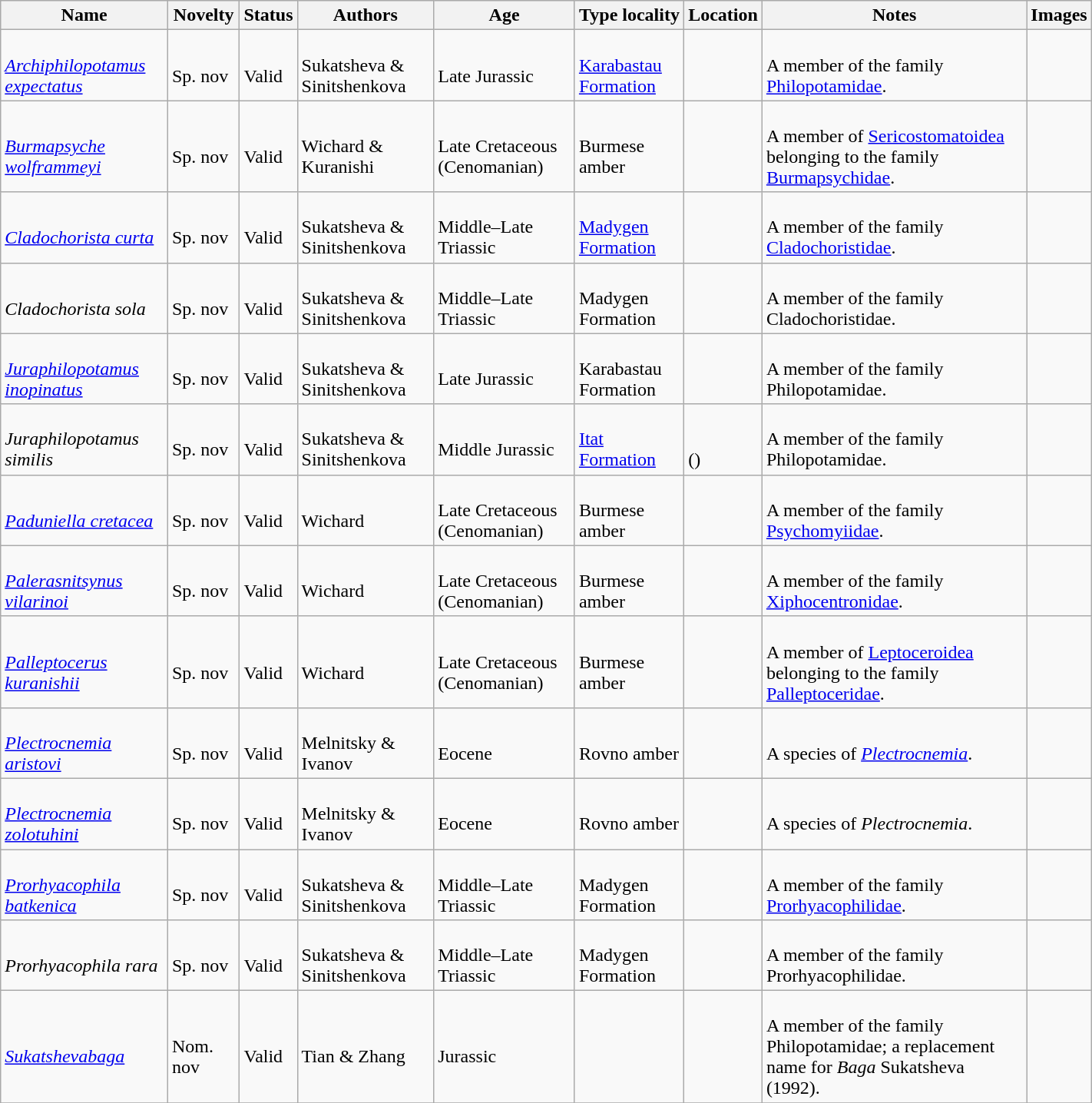<table class="wikitable sortable" align="center" width="75%">
<tr>
<th>Name</th>
<th>Novelty</th>
<th>Status</th>
<th>Authors</th>
<th>Age</th>
<th>Type locality</th>
<th>Location</th>
<th>Notes</th>
<th>Images</th>
</tr>
<tr>
<td><br><em><a href='#'>Archiphilopotamus expectatus</a></em></td>
<td><br>Sp. nov</td>
<td><br>Valid</td>
<td><br>Sukatsheva & Sinitshenkova</td>
<td><br>Late Jurassic</td>
<td><br><a href='#'>Karabastau Formation</a></td>
<td><br></td>
<td><br>A member of the family <a href='#'>Philopotamidae</a>.</td>
<td></td>
</tr>
<tr>
<td><br><em><a href='#'>Burmapsyche wolframmeyi</a></em></td>
<td><br>Sp. nov</td>
<td><br>Valid</td>
<td><br>Wichard & Kuranishi</td>
<td><br>Late Cretaceous (Cenomanian)</td>
<td><br>Burmese amber</td>
<td><br></td>
<td><br>A member of <a href='#'>Sericostomatoidea</a> belonging to the family <a href='#'>Burmapsychidae</a>.</td>
<td></td>
</tr>
<tr>
<td><br><em><a href='#'>Cladochorista curta</a></em></td>
<td><br>Sp. nov</td>
<td><br>Valid</td>
<td><br>Sukatsheva & Sinitshenkova</td>
<td><br>Middle–Late Triassic</td>
<td><br><a href='#'>Madygen Formation</a></td>
<td><br></td>
<td><br>A member of the family <a href='#'>Cladochoristidae</a>.</td>
<td></td>
</tr>
<tr>
<td><br><em>Cladochorista sola</em></td>
<td><br>Sp. nov</td>
<td><br>Valid</td>
<td><br>Sukatsheva & Sinitshenkova</td>
<td><br>Middle–Late Triassic</td>
<td><br>Madygen Formation</td>
<td><br></td>
<td><br>A member of the family Cladochoristidae.</td>
<td></td>
</tr>
<tr>
<td><br><em><a href='#'>Juraphilopotamus inopinatus</a></em></td>
<td><br>Sp. nov</td>
<td><br>Valid</td>
<td><br>Sukatsheva & Sinitshenkova</td>
<td><br>Late Jurassic</td>
<td><br>Karabastau Formation</td>
<td><br></td>
<td><br>A member of the family Philopotamidae.</td>
<td></td>
</tr>
<tr>
<td><br><em>Juraphilopotamus similis</em></td>
<td><br>Sp. nov</td>
<td><br>Valid</td>
<td><br>Sukatsheva & Sinitshenkova</td>
<td><br>Middle Jurassic</td>
<td><br><a href='#'>Itat Formation</a></td>
<td><br><br>()</td>
<td><br>A member of the family Philopotamidae.</td>
<td></td>
</tr>
<tr>
<td><br><em><a href='#'>Paduniella cretacea</a></em></td>
<td><br>Sp. nov</td>
<td><br>Valid</td>
<td><br>Wichard</td>
<td><br>Late Cretaceous (Cenomanian)</td>
<td><br>Burmese amber</td>
<td><br></td>
<td><br>A member of the family <a href='#'>Psychomyiidae</a>.</td>
<td></td>
</tr>
<tr>
<td><br><em><a href='#'>Palerasnitsynus vilarinoi</a></em></td>
<td><br>Sp. nov</td>
<td><br>Valid</td>
<td><br>Wichard</td>
<td><br>Late Cretaceous (Cenomanian)</td>
<td><br>Burmese amber</td>
<td><br></td>
<td><br>A member of the family <a href='#'>Xiphocentronidae</a>.</td>
<td></td>
</tr>
<tr>
<td><br><em><a href='#'>Palleptocerus kuranishii</a></em></td>
<td><br>Sp. nov</td>
<td><br>Valid</td>
<td><br>Wichard</td>
<td><br>Late Cretaceous (Cenomanian)</td>
<td><br>Burmese amber</td>
<td><br></td>
<td><br>A member of <a href='#'>Leptoceroidea</a> belonging to the family <a href='#'>Palleptoceridae</a>.</td>
<td></td>
</tr>
<tr>
<td><br><em><a href='#'>Plectrocnemia aristovi</a></em></td>
<td><br>Sp. nov</td>
<td><br>Valid</td>
<td><br>Melnitsky & Ivanov</td>
<td><br>Eocene</td>
<td><br>Rovno amber</td>
<td><br></td>
<td><br>A species of <em><a href='#'>Plectrocnemia</a></em>.</td>
<td></td>
</tr>
<tr>
<td><br><em><a href='#'>Plectrocnemia zolotuhini</a></em></td>
<td><br>Sp. nov</td>
<td><br>Valid</td>
<td><br>Melnitsky & Ivanov</td>
<td><br>Eocene</td>
<td><br>Rovno amber</td>
<td><br></td>
<td><br>A species of <em>Plectrocnemia</em>.</td>
<td></td>
</tr>
<tr>
<td><br><em><a href='#'>Prorhyacophila batkenica</a></em></td>
<td><br>Sp. nov</td>
<td><br>Valid</td>
<td><br>Sukatsheva & Sinitshenkova</td>
<td><br>Middle–Late Triassic</td>
<td><br>Madygen Formation</td>
<td><br></td>
<td><br>A member of the family <a href='#'>Prorhyacophilidae</a>.</td>
<td></td>
</tr>
<tr>
<td><br><em>Prorhyacophila rara</em></td>
<td><br>Sp. nov</td>
<td><br>Valid</td>
<td><br>Sukatsheva & Sinitshenkova</td>
<td><br>Middle–Late Triassic</td>
<td><br>Madygen Formation</td>
<td><br></td>
<td><br>A member of the family Prorhyacophilidae.</td>
<td></td>
</tr>
<tr>
<td><br><em><a href='#'>Sukatshevabaga</a></em></td>
<td><br>Nom. nov</td>
<td><br>Valid</td>
<td><br>Tian & Zhang</td>
<td><br>Jurassic</td>
<td></td>
<td><br></td>
<td><br>A member of the family Philopotamidae; a replacement name for <em>Baga</em> Sukatsheva (1992).</td>
<td></td>
</tr>
<tr>
</tr>
</table>
